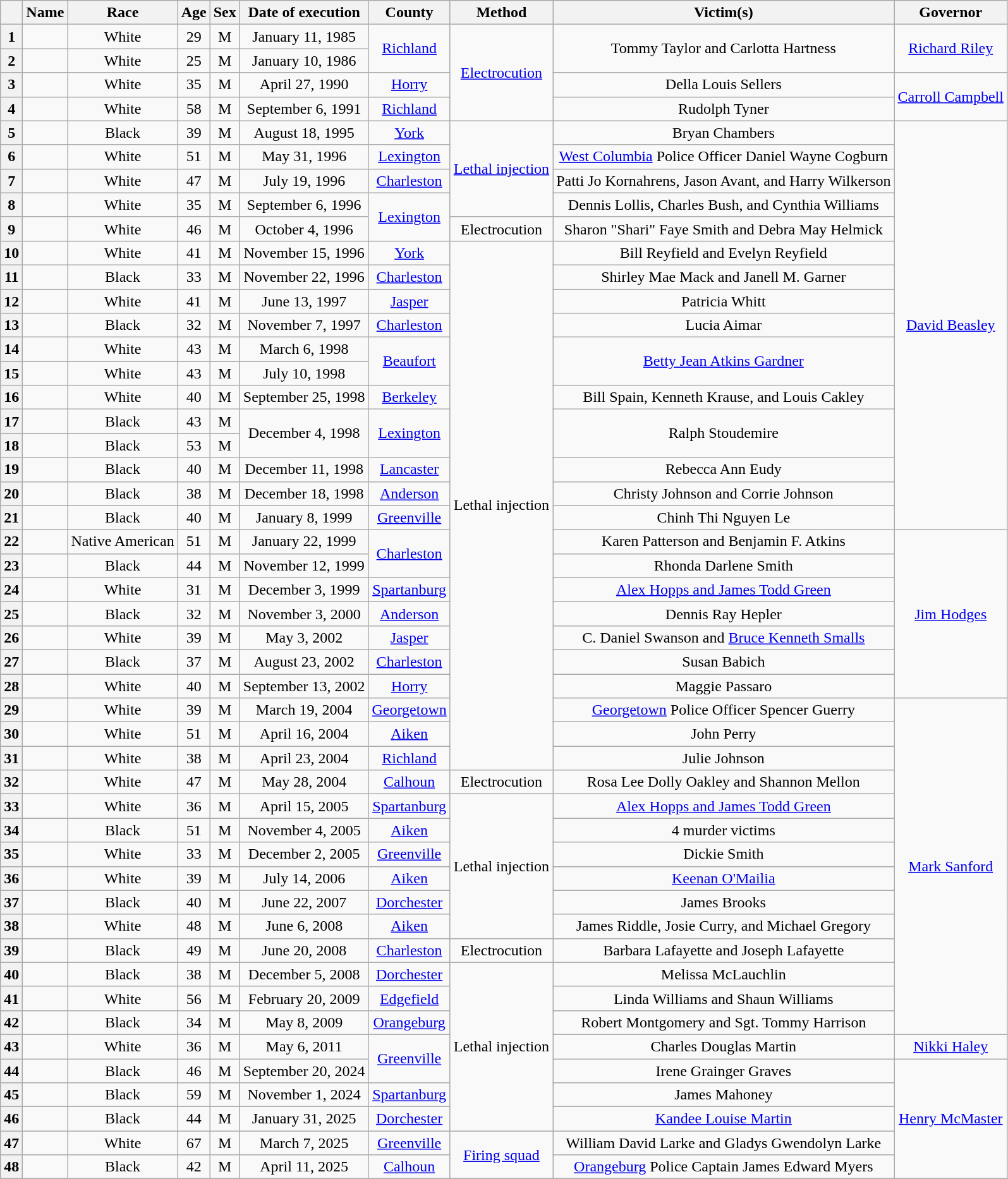<table class="wikitable sortable" style="text-align:center;">
<tr>
<th scope="col"></th>
<th scope="col">Name</th>
<th scope="col">Race</th>
<th scope="col">Age</th>
<th scope="col">Sex</th>
<th scope="col" data-sort-type="date">Date of execution</th>
<th scope="col">County</th>
<th scope="col">Method</th>
<th scope="col">Victim(s)</th>
<th scope="col">Governor</th>
</tr>
<tr>
<th scope="row">1</th>
<td></td>
<td>White</td>
<td>29</td>
<td>M</td>
<td>January 11, 1985</td>
<td rowspan="2"><a href='#'>Richland</a></td>
<td rowspan="4"><a href='#'>Electrocution</a></td>
<td rowspan="2">Tommy Taylor and Carlotta Hartness</td>
<td rowspan="2"><a href='#'>Richard Riley</a></td>
</tr>
<tr>
<th scope="row">2</th>
<td></td>
<td>White</td>
<td>25</td>
<td>M</td>
<td>January 10, 1986</td>
</tr>
<tr>
<th scope="row">3</th>
<td></td>
<td>White</td>
<td>35</td>
<td>M</td>
<td>April 27, 1990</td>
<td><a href='#'>Horry</a></td>
<td>Della Louis Sellers</td>
<td rowspan="2"><a href='#'>Carroll Campbell</a></td>
</tr>
<tr>
<th scope="row">4</th>
<td></td>
<td>White</td>
<td>58</td>
<td>M</td>
<td>September 6, 1991</td>
<td><a href='#'>Richland</a></td>
<td>Rudolph Tyner</td>
</tr>
<tr>
<th scope="row">5</th>
<td></td>
<td>Black</td>
<td>39</td>
<td>M</td>
<td>August 18, 1995</td>
<td><a href='#'>York</a></td>
<td rowspan="4"><a href='#'>Lethal injection</a></td>
<td>Bryan Chambers</td>
<td rowspan="17"><a href='#'>David Beasley</a></td>
</tr>
<tr>
<th scope="row">6</th>
<td></td>
<td>White</td>
<td>51</td>
<td>M</td>
<td>May 31, 1996</td>
<td><a href='#'>Lexington</a></td>
<td><a href='#'>West Columbia</a> Police Officer Daniel Wayne Cogburn</td>
</tr>
<tr>
<th scope="row">7</th>
<td></td>
<td>White</td>
<td>47</td>
<td>M</td>
<td>July 19, 1996</td>
<td><a href='#'>Charleston</a></td>
<td>Patti Jo Kornahrens, Jason Avant, and Harry Wilkerson</td>
</tr>
<tr>
<th scope="row">8</th>
<td></td>
<td>White</td>
<td>35</td>
<td>M</td>
<td>September 6, 1996</td>
<td rowspan="2"><a href='#'>Lexington</a></td>
<td>Dennis Lollis, Charles Bush, and Cynthia Williams</td>
</tr>
<tr>
<th scope="row">9</th>
<td></td>
<td>White</td>
<td>46</td>
<td>M</td>
<td>October 4, 1996</td>
<td>Electrocution</td>
<td>Sharon "Shari" Faye Smith and Debra May Helmick</td>
</tr>
<tr>
<th scope="row">10</th>
<td></td>
<td>White</td>
<td>41</td>
<td>M</td>
<td>November 15, 1996</td>
<td><a href='#'>York</a></td>
<td rowspan="22">Lethal injection</td>
<td>Bill Reyfield and Evelyn Reyfield</td>
</tr>
<tr>
<th scope="row">11</th>
<td></td>
<td>Black</td>
<td>33</td>
<td>M</td>
<td>November 22, 1996</td>
<td><a href='#'>Charleston</a></td>
<td>Shirley Mae Mack and Janell M. Garner</td>
</tr>
<tr>
<th scope="row">12</th>
<td></td>
<td>White</td>
<td>41</td>
<td>M</td>
<td>June 13, 1997</td>
<td><a href='#'>Jasper</a></td>
<td>Patricia Whitt</td>
</tr>
<tr>
<th scope="row">13</th>
<td></td>
<td>Black</td>
<td>32</td>
<td>M</td>
<td>November 7, 1997</td>
<td><a href='#'>Charleston</a></td>
<td>Lucia Aimar</td>
</tr>
<tr>
<th scope="row">14</th>
<td></td>
<td>White</td>
<td>43</td>
<td>M</td>
<td>March 6, 1998</td>
<td rowspan="2"><a href='#'>Beaufort</a></td>
<td rowspan="2"><a href='#'>Betty Jean Atkins Gardner</a></td>
</tr>
<tr>
<th scope="row">15</th>
<td></td>
<td>White</td>
<td>43</td>
<td>M</td>
<td>July 10, 1998</td>
</tr>
<tr>
<th scope="row">16</th>
<td></td>
<td>White</td>
<td>40</td>
<td>M</td>
<td>September 25, 1998</td>
<td><a href='#'>Berkeley</a></td>
<td>Bill Spain, Kenneth Krause, and Louis Cakley</td>
</tr>
<tr>
<th scope="row">17</th>
<td></td>
<td>Black</td>
<td>43</td>
<td>M</td>
<td rowspan="2">December 4, 1998</td>
<td rowspan="2"><a href='#'>Lexington</a></td>
<td rowspan="2">Ralph Stoudemire</td>
</tr>
<tr>
<th scope="row">18</th>
<td></td>
<td>Black</td>
<td>53</td>
<td>M</td>
</tr>
<tr>
<th scope="row">19</th>
<td></td>
<td>Black</td>
<td>40</td>
<td>M</td>
<td>December 11, 1998</td>
<td><a href='#'>Lancaster</a></td>
<td>Rebecca Ann Eudy</td>
</tr>
<tr>
<th scope="row">20</th>
<td></td>
<td>Black</td>
<td>38</td>
<td>M</td>
<td>December 18, 1998</td>
<td><a href='#'>Anderson</a></td>
<td>Christy Johnson and Corrie Johnson</td>
</tr>
<tr>
<th scope="row">21</th>
<td></td>
<td>Black</td>
<td>40</td>
<td>M</td>
<td>January 8, 1999</td>
<td><a href='#'>Greenville</a></td>
<td>Chinh Thi Nguyen Le</td>
</tr>
<tr>
<th scope="row">22</th>
<td></td>
<td>Native American</td>
<td>51</td>
<td>M</td>
<td>January 22, 1999</td>
<td rowspan="2"><a href='#'>Charleston</a></td>
<td>Karen Patterson and Benjamin F. Atkins</td>
<td rowspan="7"><a href='#'>Jim Hodges</a></td>
</tr>
<tr>
<th scope="row">23</th>
<td></td>
<td>Black</td>
<td>44</td>
<td>M</td>
<td>November 12, 1999</td>
<td>Rhonda Darlene Smith</td>
</tr>
<tr>
<th scope="row">24</th>
<td></td>
<td>White</td>
<td>31</td>
<td>M</td>
<td>December 3, 1999</td>
<td><a href='#'>Spartanburg</a></td>
<td><a href='#'>Alex Hopps and James Todd Green</a></td>
</tr>
<tr>
<th scope="row">25</th>
<td></td>
<td>Black</td>
<td>32</td>
<td>M</td>
<td>November 3, 2000</td>
<td><a href='#'>Anderson</a></td>
<td>Dennis Ray Hepler</td>
</tr>
<tr>
<th scope="row">26</th>
<td></td>
<td>White</td>
<td>39</td>
<td>M</td>
<td>May 3, 2002</td>
<td><a href='#'>Jasper</a></td>
<td>C. Daniel Swanson and <a href='#'>Bruce Kenneth Smalls</a></td>
</tr>
<tr>
<th scope="row">27</th>
<td></td>
<td>Black</td>
<td>37</td>
<td>M</td>
<td>August 23, 2002</td>
<td><a href='#'>Charleston</a></td>
<td>Susan Babich</td>
</tr>
<tr>
<th scope="row">28</th>
<td></td>
<td>White</td>
<td>40</td>
<td>M</td>
<td>September 13, 2002</td>
<td><a href='#'>Horry</a></td>
<td>Maggie Passaro</td>
</tr>
<tr>
<th scope="row">29</th>
<td></td>
<td>White</td>
<td>39</td>
<td>M</td>
<td>March 19, 2004</td>
<td><a href='#'>Georgetown</a></td>
<td><a href='#'>Georgetown</a> Police Officer Spencer Guerry</td>
<td rowspan="14"><a href='#'>Mark Sanford</a></td>
</tr>
<tr>
<th scope="row">30</th>
<td></td>
<td>White</td>
<td>51</td>
<td>M</td>
<td>April 16, 2004</td>
<td><a href='#'>Aiken</a></td>
<td>John Perry</td>
</tr>
<tr>
<th scope="row">31</th>
<td></td>
<td>White</td>
<td>38</td>
<td>M</td>
<td>April 23, 2004</td>
<td><a href='#'>Richland</a></td>
<td>Julie Johnson</td>
</tr>
<tr>
<th scope="row">32</th>
<td></td>
<td>White</td>
<td>47</td>
<td>M</td>
<td>May 28, 2004</td>
<td><a href='#'>Calhoun</a></td>
<td>Electrocution</td>
<td>Rosa Lee Dolly Oakley and Shannon Mellon</td>
</tr>
<tr>
<th scope="row">33</th>
<td></td>
<td>White</td>
<td>36</td>
<td>M</td>
<td>April 15, 2005</td>
<td><a href='#'>Spartanburg</a></td>
<td rowspan="6">Lethal injection</td>
<td><a href='#'>Alex Hopps and James Todd Green</a></td>
</tr>
<tr>
<th scope="row">34</th>
<td></td>
<td>Black</td>
<td>51</td>
<td>M</td>
<td>November 4, 2005</td>
<td><a href='#'>Aiken</a></td>
<td>4 murder victims</td>
</tr>
<tr>
<th scope="row">35</th>
<td></td>
<td>White</td>
<td>33</td>
<td>M</td>
<td>December 2, 2005</td>
<td><a href='#'>Greenville</a></td>
<td>Dickie Smith</td>
</tr>
<tr>
<th scope="row">36</th>
<td></td>
<td>White</td>
<td>39</td>
<td>M</td>
<td>July 14, 2006</td>
<td><a href='#'>Aiken</a></td>
<td><a href='#'>Keenan O'Mailia</a></td>
</tr>
<tr>
<th scope="row">37</th>
<td></td>
<td>Black</td>
<td>40</td>
<td>M</td>
<td>June 22, 2007</td>
<td><a href='#'>Dorchester</a></td>
<td>James Brooks</td>
</tr>
<tr>
<th scope="row">38</th>
<td></td>
<td>White</td>
<td>48</td>
<td>M</td>
<td>June 6, 2008</td>
<td><a href='#'>Aiken</a></td>
<td>James Riddle, Josie Curry, and Michael Gregory</td>
</tr>
<tr>
<th scope="row">39</th>
<td></td>
<td>Black</td>
<td>49</td>
<td>M</td>
<td>June 20, 2008</td>
<td><a href='#'>Charleston</a></td>
<td>Electrocution</td>
<td>Barbara Lafayette and Joseph Lafayette</td>
</tr>
<tr>
<th scope="row">40</th>
<td></td>
<td>Black</td>
<td>38</td>
<td>M</td>
<td>December 5, 2008</td>
<td><a href='#'>Dorchester</a></td>
<td rowspan="7">Lethal injection</td>
<td>Melissa McLauchlin</td>
</tr>
<tr>
<th scope="row">41</th>
<td></td>
<td>White</td>
<td>56</td>
<td>M</td>
<td>February 20, 2009</td>
<td><a href='#'>Edgefield</a></td>
<td>Linda Williams and Shaun Williams</td>
</tr>
<tr>
<th scope="row">42</th>
<td></td>
<td>Black</td>
<td>34</td>
<td>M</td>
<td>May 8, 2009</td>
<td><a href='#'>Orangeburg</a></td>
<td>Robert Montgomery and Sgt. Tommy Harrison</td>
</tr>
<tr>
<th scope="row">43</th>
<td></td>
<td>White</td>
<td>36</td>
<td>M</td>
<td>May 6, 2011</td>
<td rowspan="2"><a href='#'>Greenville</a></td>
<td>Charles Douglas Martin</td>
<td><a href='#'>Nikki Haley</a></td>
</tr>
<tr>
<th scope="row">44</th>
<td></td>
<td>Black</td>
<td>46</td>
<td>M</td>
<td>September 20, 2024</td>
<td>Irene Grainger Graves</td>
<td rowspan="5"><a href='#'>Henry McMaster</a></td>
</tr>
<tr>
<th scope="row">45</th>
<td></td>
<td>Black</td>
<td>59</td>
<td>M</td>
<td>November 1, 2024</td>
<td><a href='#'>Spartanburg</a></td>
<td>James Mahoney</td>
</tr>
<tr>
<th scope="row">46</th>
<td></td>
<td>Black</td>
<td>44</td>
<td>M</td>
<td>January 31, 2025</td>
<td><a href='#'>Dorchester</a></td>
<td><a href='#'>Kandee Louise Martin</a></td>
</tr>
<tr>
<th scope="row">47</th>
<td></td>
<td>White</td>
<td>67</td>
<td>M</td>
<td>March 7, 2025</td>
<td><a href='#'>Greenville</a></td>
<td rowspan="2"><a href='#'>Firing squad</a></td>
<td>William David Larke and Gladys Gwendolyn Larke</td>
</tr>
<tr>
<th scope="row">48</th>
<td></td>
<td>Black</td>
<td>42</td>
<td>M</td>
<td>April 11, 2025</td>
<td><a href='#'>Calhoun</a></td>
<td><a href='#'>Orangeburg</a> Police Captain James Edward Myers</td>
</tr>
</table>
